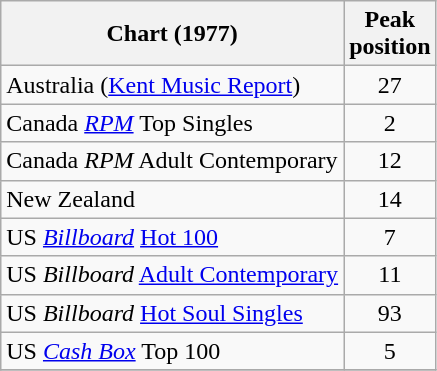<table class="wikitable sortable">
<tr>
<th>Chart (1977)</th>
<th>Peak<br>position</th>
</tr>
<tr>
<td>Australia (<a href='#'>Kent Music Report</a>)</td>
<td style="text-align:center;">27</td>
</tr>
<tr>
<td>Canada <em><a href='#'>RPM</a></em> Top Singles</td>
<td style="text-align:center;">2</td>
</tr>
<tr>
<td>Canada <em>RPM</em> Adult Contemporary</td>
<td style="text-align:center;">12</td>
</tr>
<tr>
<td>New Zealand </td>
<td style="text-align:center;">14</td>
</tr>
<tr>
<td>US <em><a href='#'>Billboard</a></em> <a href='#'>Hot 100</a></td>
<td style="text-align:center;">7</td>
</tr>
<tr>
<td>US <em>Billboard</em> <a href='#'>Adult Contemporary</a></td>
<td style="text-align:center;">11</td>
</tr>
<tr>
<td>US <em>Billboard</em> <a href='#'>Hot Soul Singles</a></td>
<td style="text-align:center;">93</td>
</tr>
<tr>
<td>US <em><a href='#'>Cash Box</a></em> Top 100</td>
<td style="text-align:center;">5</td>
</tr>
<tr>
</tr>
</table>
